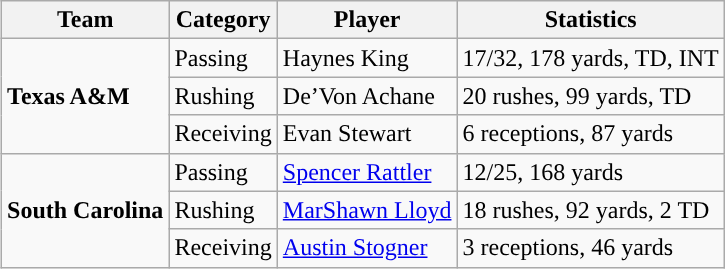<table class="wikitable" style="float: right;">
<tr>
<th>Team</th>
<th>Category</th>
<th>Player</th>
<th>Statistics</th>
</tr>
<tr>
<td rowspan=3><strong>Texas A&M</strong></td>
<td>Passing</td>
<td>Haynes King</td>
<td>17/32, 178 yards, TD, INT</td>
</tr>
<tr>
<td>Rushing</td>
<td>De’Von Achane</td>
<td>20 rushes, 99 yards, TD</td>
</tr>
<tr>
<td>Receiving</td>
<td>Evan Stewart</td>
<td>6 receptions, 87 yards</td>
</tr>
<tr>
<td rowspan=3><strong>South Carolina</strong></td>
<td>Passing</td>
<td><a href='#'>Spencer Rattler</a></td>
<td>12/25, 168 yards</td>
</tr>
<tr>
<td>Rushing</td>
<td><a href='#'>MarShawn Lloyd</a></td>
<td>18 rushes, 92 yards, 2 TD</td>
</tr>
<tr>
<td>Receiving</td>
<td><a href='#'>Austin Stogner</a></td>
<td>3 receptions, 46 yards</td>
</tr>
</table>
